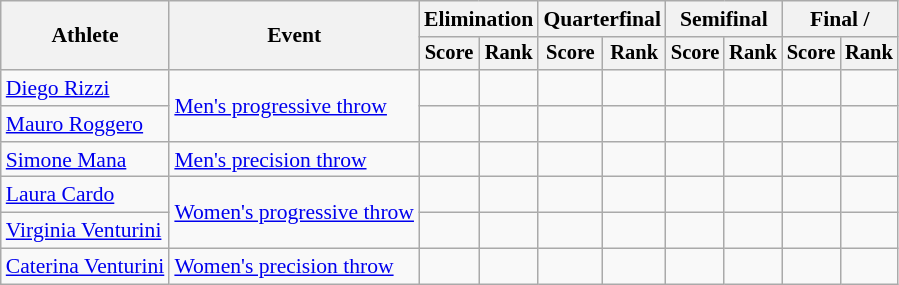<table class=wikitable style="font-size:90%">
<tr>
<th rowspan="2">Athlete</th>
<th rowspan="2">Event</th>
<th colspan="2">Elimination</th>
<th colspan="2">Quarterfinal</th>
<th colspan="2">Semifinal</th>
<th colspan=2>Final / </th>
</tr>
<tr style="font-size:95%">
<th>Score</th>
<th>Rank</th>
<th>Score</th>
<th>Rank</th>
<th>Score</th>
<th>Rank</th>
<th>Score</th>
<th>Rank</th>
</tr>
<tr align=center>
<td align=left><a href='#'>Diego Rizzi</a></td>
<td align=left rowspan=2><a href='#'>Men's progressive throw</a></td>
<td></td>
<td></td>
<td></td>
<td></td>
<td></td>
<td></td>
<td></td>
<td></td>
</tr>
<tr align=center>
<td align=left><a href='#'>Mauro Roggero</a></td>
<td></td>
<td></td>
<td></td>
<td></td>
<td></td>
<td></td>
<td></td>
<td></td>
</tr>
<tr align=center>
<td align=left><a href='#'>Simone Mana</a></td>
<td align=left><a href='#'>Men's precision throw</a></td>
<td></td>
<td></td>
<td></td>
<td></td>
<td></td>
<td></td>
<td></td>
<td></td>
</tr>
<tr align=center>
<td align=left><a href='#'>Laura Cardo</a></td>
<td align=left rowspan=2><a href='#'>Women's progressive throw</a></td>
<td></td>
<td></td>
<td></td>
<td></td>
<td></td>
<td></td>
<td></td>
<td></td>
</tr>
<tr align=center>
<td align=left><a href='#'>Virginia Venturini</a></td>
<td></td>
<td></td>
<td></td>
<td></td>
<td></td>
<td></td>
<td></td>
<td></td>
</tr>
<tr align=center>
<td align=left><a href='#'>Caterina Venturini</a></td>
<td align=left><a href='#'>Women's precision throw</a></td>
<td></td>
<td></td>
<td></td>
<td></td>
<td></td>
<td></td>
<td></td>
<td></td>
</tr>
</table>
